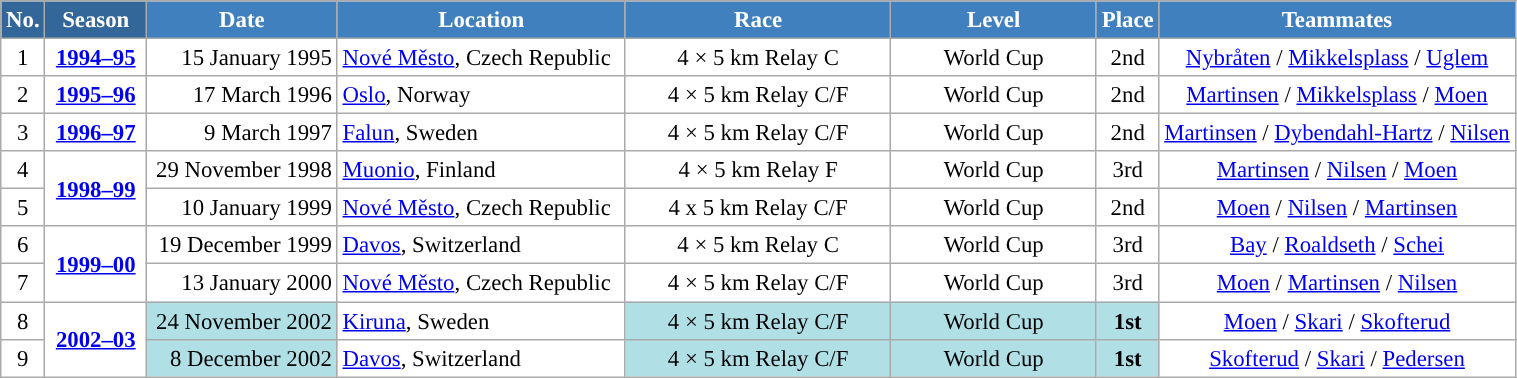<table class="wikitable sortable" style="font-size:95%; text-align:center; border:grey solid 1px; border-collapse:collapse; background:#ffffff;">
<tr style="background:#efefef;">
<th style="background-color:#369; color:white;">No.</th>
<th style="background-color:#369; color:white;">Season</th>
<th style="background-color:#4180be; color:white; width:120px;">Date</th>
<th style="background-color:#4180be; color:white; width:185px;">Location</th>
<th style="background-color:#4180be; color:white; width:170px;">Race</th>
<th style="background-color:#4180be; color:white; width:130px;">Level</th>
<th style="background-color:#4180be; color:white;">Place</th>
<th style="background-color:#4180be; color:white;">Teammates</th>
</tr>
<tr>
<td align=center>1</td>
<td rowspan=1 align=center><strong> <a href='#'>1994–95</a> </strong></td>
<td align=right>15 January 1995</td>
<td align=left> <a href='#'>Nové Město</a>, Czech Republic</td>
<td>4 × 5 km Relay C</td>
<td>World Cup</td>
<td>2nd</td>
<td><a href='#'>Nybråten</a> / <a href='#'>Mikkelsplass</a> / <a href='#'>Uglem</a></td>
</tr>
<tr>
<td align=center>2</td>
<td rowspan=1 align=center><strong> <a href='#'>1995–96</a> </strong></td>
<td align=right>17 March 1996</td>
<td align=left> <a href='#'>Oslo</a>, Norway</td>
<td>4 × 5 km Relay C/F</td>
<td>World Cup</td>
<td>2nd</td>
<td><a href='#'>Martinsen</a> / <a href='#'>Mikkelsplass</a> / <a href='#'>Moen</a></td>
</tr>
<tr>
<td align=center>3</td>
<td rowspan=1 align=center><strong> <a href='#'>1996–97</a> </strong></td>
<td align=right>9 March 1997</td>
<td align=left> <a href='#'>Falun</a>, Sweden</td>
<td>4 × 5 km Relay C/F</td>
<td>World Cup</td>
<td>2nd</td>
<td><a href='#'>Martinsen</a> / <a href='#'>Dybendahl-Hartz</a> / <a href='#'>Nilsen</a></td>
</tr>
<tr>
<td align=center>4</td>
<td rowspan=2 align=center><strong> <a href='#'>1998–99</a> </strong></td>
<td align=right>29 November 1998</td>
<td align=left> <a href='#'>Muonio</a>, Finland</td>
<td>4 × 5 km Relay F</td>
<td>World Cup</td>
<td>3rd</td>
<td><a href='#'>Martinsen</a> / <a href='#'>Nilsen</a> / <a href='#'>Moen</a></td>
</tr>
<tr>
<td align=center>5</td>
<td align=right>10 January 1999</td>
<td align=left> <a href='#'>Nové Město</a>, Czech Republic</td>
<td>4 x 5 km Relay C/F</td>
<td>World Cup</td>
<td>2nd</td>
<td><a href='#'>Moen</a> / <a href='#'>Nilsen</a> / <a href='#'>Martinsen</a></td>
</tr>
<tr>
<td align=center>6</td>
<td rowspan=2 align=center><strong> <a href='#'>1999–00</a> </strong></td>
<td align=right>19 December 1999</td>
<td align=left> <a href='#'>Davos</a>, Switzerland</td>
<td>4 × 5 km Relay C</td>
<td>World Cup</td>
<td>3rd</td>
<td><a href='#'>Bay</a> / <a href='#'>Roaldseth</a> / <a href='#'>Schei</a></td>
</tr>
<tr>
<td align=center>7</td>
<td align=right>13 January 2000</td>
<td align=left> <a href='#'>Nové Město</a>, Czech Republic</td>
<td>4 × 5 km Relay C/F</td>
<td>World Cup</td>
<td>3rd</td>
<td><a href='#'>Moen</a> / <a href='#'>Martinsen</a>  / <a href='#'>Nilsen</a></td>
</tr>
<tr>
<td align=center>8</td>
<td rowspan=2 align=center><strong><a href='#'>2002–03</a></strong></td>
<td bgcolor="#BOEOE6" align=right>24 November 2002</td>
<td align=left> <a href='#'>Kiruna</a>, Sweden</td>
<td bgcolor="#BOEOE6">4 × 5 km Relay C/F</td>
<td bgcolor="#BOEOE6">World Cup</td>
<td bgcolor="#BOEOE6"><strong>1st</strong></td>
<td><a href='#'>Moen</a> / <a href='#'>Skari</a> / <a href='#'>Skofterud</a></td>
</tr>
<tr>
<td align=center>9</td>
<td bgcolor="#BOEOE6" align=right>8 December 2002</td>
<td align=left> <a href='#'>Davos</a>, Switzerland</td>
<td bgcolor="#BOEOE6">4 × 5 km Relay C/F</td>
<td bgcolor="#BOEOE6">World Cup</td>
<td bgcolor="#BOEOE6"><strong>1st</strong></td>
<td><a href='#'>Skofterud</a> / <a href='#'>Skari</a> / <a href='#'>Pedersen</a></td>
</tr>
</table>
